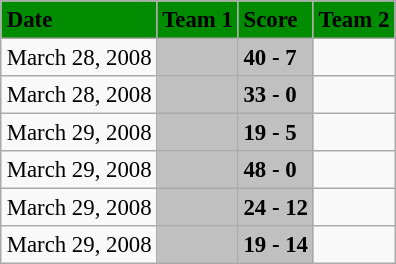<table class="wikitable" style="margin:0.5em auto; font-size:95%">
<tr bgcolor="#008B00">
<td><strong>Date</strong></td>
<td><strong>Team 1</strong></td>
<td><strong>Score</strong></td>
<td><strong>Team 2</strong></td>
</tr>
<tr>
<td>March 28, 2008</td>
<td bgcolor="silver"><strong></strong></td>
<td bgcolor="silver"><strong>40 - 7</strong></td>
<td></td>
</tr>
<tr>
<td>March 28, 2008</td>
<td bgcolor="silver"><strong></strong></td>
<td bgcolor="silver"><strong>33 - 0</strong></td>
<td></td>
</tr>
<tr>
<td>March 29, 2008</td>
<td bgcolor="silver"><strong></strong></td>
<td bgcolor="silver"><strong>19 - 5</strong></td>
<td></td>
</tr>
<tr>
<td>March 29, 2008</td>
<td bgcolor="silver"><strong></strong></td>
<td bgcolor="silver"><strong>48 - 0</strong></td>
<td></td>
</tr>
<tr>
<td>March 29, 2008</td>
<td bgcolor="silver"><strong></strong></td>
<td bgcolor="silver"><strong>24 - 12</strong></td>
<td></td>
</tr>
<tr>
<td>March 29, 2008</td>
<td bgcolor="silver"><strong></strong></td>
<td bgcolor="silver"><strong>19 - 14</strong></td>
<td></td>
</tr>
</table>
